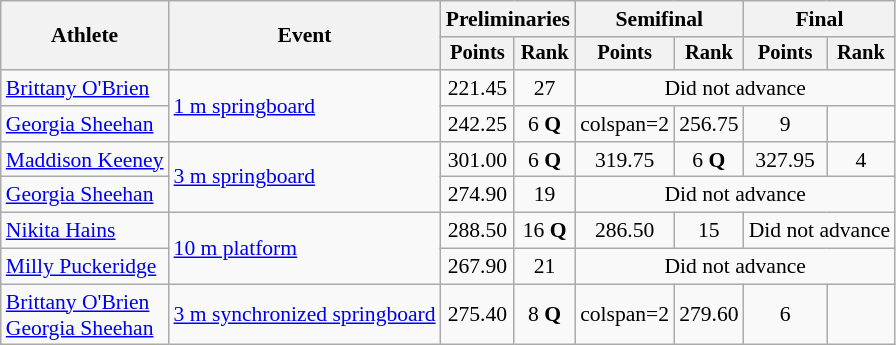<table class="wikitable" style="text-align:center; font-size:90%;">
<tr>
<th rowspan=2>Athlete</th>
<th rowspan=2>Event</th>
<th colspan=2>Preliminaries</th>
<th colspan=2>Semifinal</th>
<th colspan=2>Final</th>
</tr>
<tr style="font-size:95%">
<th>Points</th>
<th>Rank</th>
<th>Points</th>
<th>Rank</th>
<th>Points</th>
<th>Rank</th>
</tr>
<tr>
<td align=left><a href='#'>Brittany O'Brien</a></td>
<td align=left rowspan=2><a href='#'>1 m springboard</a></td>
<td>221.45</td>
<td>27</td>
<td colspan=4>Did not advance</td>
</tr>
<tr>
<td align=left><a href='#'>Georgia Sheehan</a></td>
<td>242.25</td>
<td>6 <strong>Q</strong></td>
<td>colspan=2 </td>
<td>256.75</td>
<td>9</td>
</tr>
<tr>
<td align=left><a href='#'>Maddison Keeney</a></td>
<td align=left rowspan=2><a href='#'>3 m springboard</a></td>
<td>301.00</td>
<td>6 <strong>Q</strong></td>
<td>319.75</td>
<td>6 <strong>Q</strong></td>
<td>327.95</td>
<td>4</td>
</tr>
<tr>
<td align=left><a href='#'>Georgia Sheehan</a></td>
<td>274.90</td>
<td>19</td>
<td colspan=4>Did not advance</td>
</tr>
<tr>
<td align=left><a href='#'>Nikita Hains</a></td>
<td align=left rowspan=2><a href='#'>10 m platform</a></td>
<td>288.50</td>
<td>16 <strong>Q</strong></td>
<td>286.50</td>
<td>15</td>
<td colspan=2>Did not advance</td>
</tr>
<tr>
<td align=left><a href='#'>Milly Puckeridge</a></td>
<td>267.90</td>
<td>21</td>
<td colspan=4>Did not advance</td>
</tr>
<tr>
<td align=left><a href='#'>Brittany O'Brien</a><br> <a href='#'>Georgia Sheehan</a></td>
<td align=left><a href='#'>3 m synchronized springboard</a></td>
<td>275.40</td>
<td>8 <strong>Q</strong></td>
<td>colspan=2 </td>
<td>279.60</td>
<td>6</td>
</tr>
</table>
